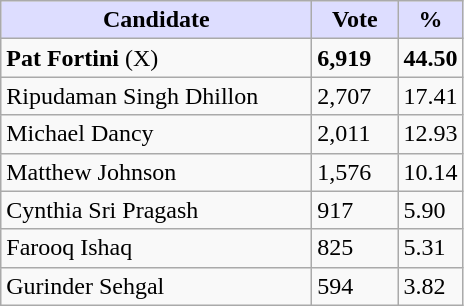<table class="wikitable">
<tr>
<th style="background:#ddf; width:200px;">Candidate</th>
<th style="background:#ddf; width:50px;">Vote</th>
<th style="background:#ddf; width:30px;">%</th>
</tr>
<tr>
<td><strong>Pat Fortini</strong> (X)</td>
<td><strong>6,919</strong></td>
<td><strong>44.50</strong></td>
</tr>
<tr>
<td>Ripudaman Singh Dhillon</td>
<td>2,707</td>
<td>17.41</td>
</tr>
<tr>
<td>Michael Dancy</td>
<td>2,011</td>
<td>12.93</td>
</tr>
<tr>
<td>Matthew Johnson</td>
<td>1,576</td>
<td>10.14</td>
</tr>
<tr>
<td>Cynthia Sri Pragash</td>
<td>917</td>
<td>5.90</td>
</tr>
<tr>
<td>Farooq Ishaq</td>
<td>825</td>
<td>5.31</td>
</tr>
<tr>
<td>Gurinder Sehgal</td>
<td>594</td>
<td>3.82</td>
</tr>
</table>
